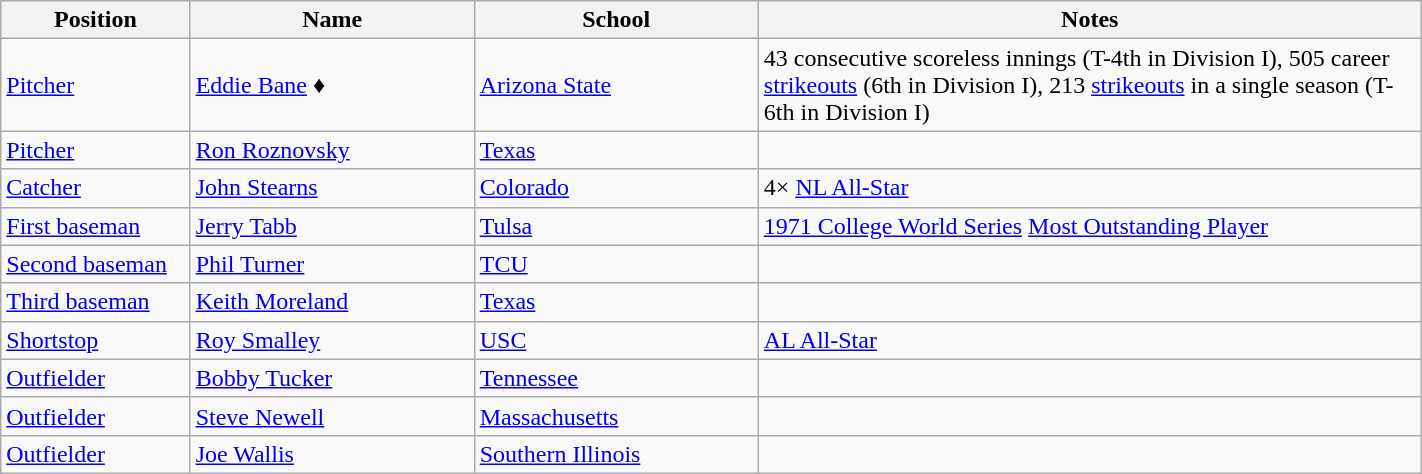<table class="wikitable sortable" style="width:75%;">
<tr>
<th width=10%>Position</th>
<th width=15%>Name</th>
<th width=15%>School</th>
<th width=35% class="unsortable">Notes</th>
</tr>
<tr>
<td><a href='#'>Pitcher</a></td>
<td><a href='#'>Eddie Bane</a> ♦</td>
<td><a href='#'>Arizona State</a></td>
<td>43 consecutive scoreless innings (T-4th in Division I), 505 career <a href='#'>strikeouts</a> (6th in Division I), 213 <a href='#'>strikeouts</a> in a single season (T-6th in Division I)</td>
</tr>
<tr>
<td><a href='#'>Pitcher</a></td>
<td><a href='#'>Ron Roznovsky</a></td>
<td><a href='#'>Texas</a></td>
<td></td>
</tr>
<tr>
<td><a href='#'>Catcher</a></td>
<td><a href='#'>John Stearns</a></td>
<td><a href='#'>Colorado</a></td>
<td>4× <a href='#'>NL All-Star</a></td>
</tr>
<tr>
<td><a href='#'>First baseman</a></td>
<td><a href='#'>Jerry Tabb</a></td>
<td><a href='#'>Tulsa</a></td>
<td><a href='#'>1971 College World Series</a> <a href='#'>Most Outstanding Player</a></td>
</tr>
<tr>
<td><a href='#'>Second baseman</a></td>
<td><a href='#'>Phil Turner</a></td>
<td><a href='#'>TCU</a></td>
<td></td>
</tr>
<tr>
<td><a href='#'>Third baseman</a></td>
<td><a href='#'>Keith Moreland</a></td>
<td><a href='#'>Texas</a></td>
<td></td>
</tr>
<tr>
<td><a href='#'>Shortstop</a></td>
<td><a href='#'>Roy Smalley</a></td>
<td><a href='#'>USC</a></td>
<td><a href='#'>AL All-Star</a></td>
</tr>
<tr>
<td><a href='#'>Outfielder</a></td>
<td><a href='#'>Bobby Tucker</a></td>
<td><a href='#'>Tennessee</a></td>
<td></td>
</tr>
<tr>
<td><a href='#'>Outfielder</a></td>
<td><a href='#'>Steve Newell</a></td>
<td><a href='#'>Massachusetts</a></td>
<td></td>
</tr>
<tr>
<td><a href='#'>Outfielder</a></td>
<td><a href='#'>Joe Wallis</a></td>
<td><a href='#'>Southern Illinois</a></td>
<td></td>
</tr>
</table>
